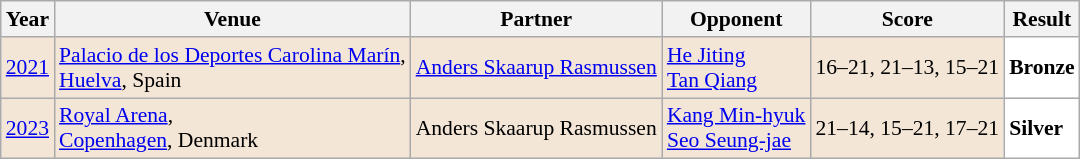<table class="sortable wikitable" style="font-size: 90%;">
<tr>
<th>Year</th>
<th>Venue</th>
<th>Partner</th>
<th>Opponent</th>
<th>Score</th>
<th>Result</th>
</tr>
<tr style="background:#F3E6D7">
<td align="center"><a href='#'>2021</a></td>
<td align="left"><a href='#'>Palacio de los Deportes Carolina Marín</a>,<br><a href='#'>Huelva</a>, Spain</td>
<td align="left"> <a href='#'>Anders Skaarup Rasmussen</a></td>
<td align="left"> <a href='#'>He Jiting</a><br> <a href='#'>Tan Qiang</a></td>
<td align="left">16–21, 21–13, 15–21</td>
<td style="text-align:left; background:white"> <strong>Bronze</strong></td>
</tr>
<tr style="background:#F3E6D7">
<td align="center"><a href='#'>2023</a></td>
<td align="left"><a href='#'>Royal Arena</a>,<br><a href='#'>Copenhagen</a>, Denmark</td>
<td align="left"> Anders Skaarup Rasmussen</td>
<td align="left"> <a href='#'>Kang Min-hyuk</a><br> <a href='#'>Seo Seung-jae</a></td>
<td align="left">21–14, 15–21, 17–21</td>
<td style="text-align:left; background:white"> <strong>Silver</strong></td>
</tr>
</table>
